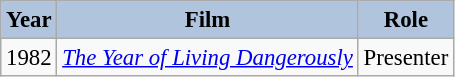<table class="wikitable" style="font-size:95%;">
<tr>
<th style="background:#B0C4DE;">Year</th>
<th style="background:#B0C4DE;">Film</th>
<th style="background:#B0C4DE;">Role</th>
</tr>
<tr>
<td>1982</td>
<td><em><a href='#'>The Year of Living Dangerously</a></em></td>
<td>Presenter</td>
</tr>
</table>
